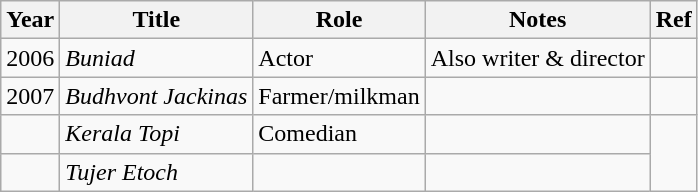<table class="wikitable sortable">
<tr>
<th>Year</th>
<th>Title</th>
<th>Role</th>
<th>Notes</th>
<th>Ref</th>
</tr>
<tr>
<td>2006</td>
<td><em>Buniad</em></td>
<td>Actor</td>
<td>Also writer & director</td>
<td></td>
</tr>
<tr>
<td>2007</td>
<td><em>Budhvont Jackinas</em></td>
<td>Farmer/milkman</td>
<td></td>
<td></td>
</tr>
<tr>
<td></td>
<td><em>Kerala Topi</em></td>
<td>Comedian</td>
<td></td>
<td rowspan="2"></td>
</tr>
<tr>
<td></td>
<td><em>Tujer Etoch</em></td>
<td></td>
<td></td>
</tr>
</table>
